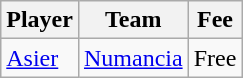<table class="wikitable">
<tr>
<th>Player</th>
<th>Team</th>
<th>Fee</th>
</tr>
<tr>
<td> <a href='#'>Asier</a></td>
<td> <a href='#'>Numancia</a></td>
<td>Free</td>
</tr>
</table>
